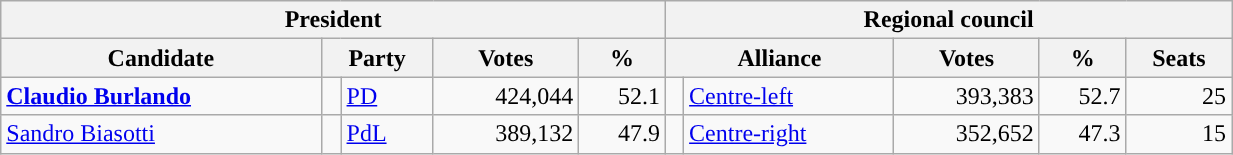<table class="wikitable" style="text-align:right; style="width=65%">
<tr>
<th colspan="5">President</th>
<th colspan="7">Regional council</th>
</tr>
<tr>
<th>Candidate</th>
<th colspan="2">Party</th>
<th>Votes</th>
<th>%</th>
<th colspan="2">Alliance</th>
<th>Votes</th>
<th>%</th>
<th>Seats</th>
</tr>
<tr>
<td style="text-align:left"><strong><a href='#'>Claudio Burlando</a></strong></td>
<td></td>
<td style="text-align:left"><a href='#'>PD</a></td>
<td>424,044</td>
<td>52.1</td>
<td></td>
<td style="text-align:left"><a href='#'>Centre-left</a></td>
<td>393,383</td>
<td>52.7</td>
<td>25</td>
</tr>
<tr>
<td style="text-align:left"><a href='#'>Sandro Biasotti</a></td>
<td></td>
<td style="text-align:left"><a href='#'>PdL</a></td>
<td>389,132</td>
<td>47.9</td>
<td></td>
<td style="text-align:left"><a href='#'>Centre-right</a></td>
<td>352,652</td>
<td>47.3</td>
<td>15</td>
</tr>
</table>
